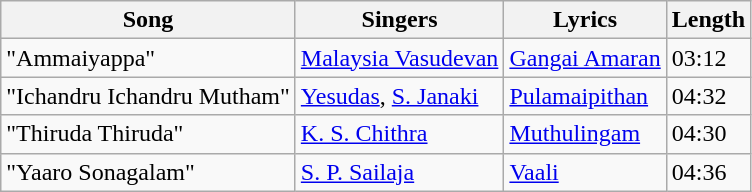<table class="wikitable">
<tr>
<th>Song</th>
<th>Singers</th>
<th>Lyrics</th>
<th>Length</th>
</tr>
<tr>
<td>"Ammaiyappa"</td>
<td><a href='#'>Malaysia Vasudevan</a></td>
<td><a href='#'>Gangai Amaran</a></td>
<td>03:12</td>
</tr>
<tr>
<td>"Ichandru Ichandru Mutham"</td>
<td><a href='#'>Yesudas</a>, <a href='#'>S. Janaki</a></td>
<td><a href='#'>Pulamaipithan</a></td>
<td>04:32</td>
</tr>
<tr>
<td>"Thiruda Thiruda"</td>
<td><a href='#'>K. S. Chithra</a></td>
<td><a href='#'>Muthulingam</a></td>
<td>04:30</td>
</tr>
<tr>
<td>"Yaaro Sonagalam"</td>
<td><a href='#'>S. P. Sailaja</a></td>
<td><a href='#'>Vaali</a></td>
<td>04:36</td>
</tr>
</table>
